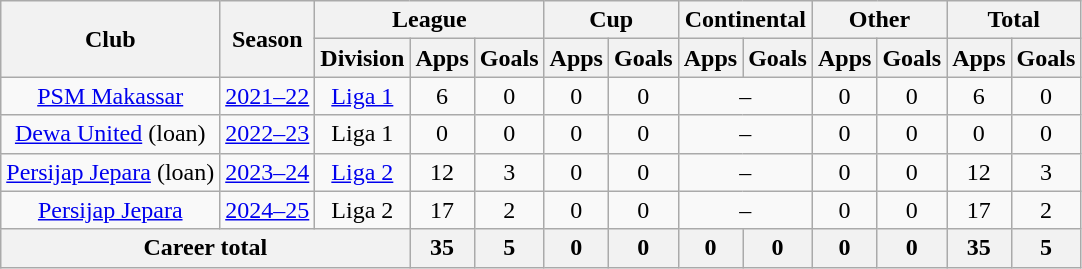<table class="wikitable" style="text-align: center">
<tr>
<th rowspan="2">Club</th>
<th rowspan="2">Season</th>
<th colspan="3">League</th>
<th colspan="2">Cup</th>
<th colspan="2">Continental</th>
<th colspan="2">Other</th>
<th colspan="2">Total</th>
</tr>
<tr>
<th>Division</th>
<th>Apps</th>
<th>Goals</th>
<th>Apps</th>
<th>Goals</th>
<th>Apps</th>
<th>Goals</th>
<th>Apps</th>
<th>Goals</th>
<th>Apps</th>
<th>Goals</th>
</tr>
<tr>
<td rowspan="1"><a href='#'>PSM Makassar</a></td>
<td><a href='#'>2021–22</a></td>
<td rowspan="1" valign="center"><a href='#'>Liga 1</a></td>
<td>6</td>
<td>0</td>
<td>0</td>
<td>0</td>
<td colspan="2">–</td>
<td>0</td>
<td>0</td>
<td>6</td>
<td>0</td>
</tr>
<tr>
<td><a href='#'>Dewa United</a> (loan)</td>
<td><a href='#'>2022–23</a></td>
<td>Liga 1</td>
<td>0</td>
<td>0</td>
<td>0</td>
<td>0</td>
<td colspan="2">–</td>
<td>0</td>
<td>0</td>
<td>0</td>
<td>0</td>
</tr>
<tr>
<td rowspan="1"><a href='#'>Persijap Jepara</a> (loan)</td>
<td><a href='#'>2023–24</a></td>
<td rowspan="1" valign="center"><a href='#'>Liga 2</a></td>
<td>12</td>
<td>3</td>
<td>0</td>
<td>0</td>
<td colspan="2">–</td>
<td>0</td>
<td>0</td>
<td>12</td>
<td>3</td>
</tr>
<tr>
<td rowspan="1"><a href='#'>Persijap Jepara</a></td>
<td><a href='#'>2024–25</a></td>
<td rowspan="1" valign="center">Liga 2</td>
<td>17</td>
<td>2</td>
<td>0</td>
<td>0</td>
<td colspan="2">–</td>
<td>0</td>
<td>0</td>
<td>17</td>
<td>2</td>
</tr>
<tr>
<th colspan=3>Career total</th>
<th>35</th>
<th>5</th>
<th>0</th>
<th>0</th>
<th>0</th>
<th>0</th>
<th>0</th>
<th>0</th>
<th>35</th>
<th>5</th>
</tr>
</table>
